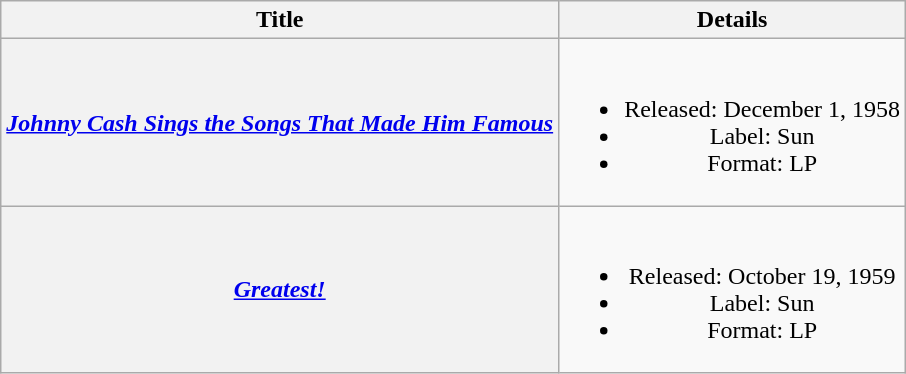<table class="wikitable plainrowheaders" style="text-align:center;">
<tr>
<th>Title</th>
<th>Details</th>
</tr>
<tr>
<th scope="row"><em><a href='#'>Johnny Cash Sings the Songs That Made Him Famous</a></em></th>
<td><br><ul><li>Released: December 1, 1958</li><li>Label: Sun</li><li>Format: LP</li></ul></td>
</tr>
<tr>
<th scope="row"><em><a href='#'>Greatest!</a></em></th>
<td><br><ul><li>Released: October 19, 1959</li><li>Label: Sun</li><li>Format: LP</li></ul></td>
</tr>
</table>
